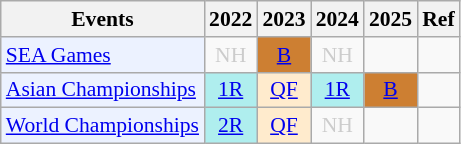<table style='font-size: 90%; text-align:center;' class='wikitable'>
<tr>
<th>Events</th>
<th>2022</th>
<th>2023</th>
<th>2024</th>
<th>2025</th>
<th>Ref</th>
</tr>
<tr>
<td bgcolor="#ECF2FF"; align="left"><a href='#'>SEA Games</a></td>
<td style=color:#ccc>NH</td>
<td bgcolor=CD7F32><a href='#'>B</a></td>
<td style=color:#ccc>NH</td>
<td></td>
<td></td>
</tr>
<tr>
<td bgcolor="#ECF2FF"; align="left"><a href='#'>Asian Championships</a></td>
<td bgcolor=AFEEEE><a href='#'>1R</a></td>
<td bgcolor=FFEBCD><a href='#'>QF</a></td>
<td bgcolor=AFEEEE><a href='#'>1R</a></td>
<td bgcolor=CD7F32><a href='#'>B</a></td>
<td></td>
</tr>
<tr>
<td bgcolor="#ECF2FF"; align="left"><a href='#'>World Championships</a></td>
<td bgcolor=AFEEEE><a href='#'>2R</a></td>
<td bgcolor=FFEBCD><a href='#'>QF</a></td>
<td style=color:#ccc>NH</td>
<td></td>
<td></td>
</tr>
</table>
